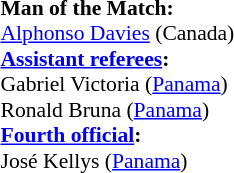<table style="width:100%; font-size:90%;">
<tr>
<td><br><strong>Man of the Match:</strong>
<br><a href='#'>Alphonso Davies</a> (Canada)<br><strong><a href='#'>Assistant referees</a>:</strong>
<br>Gabriel Victoria (<a href='#'>Panama</a>)
<br>Ronald Bruna (<a href='#'>Panama</a>)
<br><strong><a href='#'>Fourth official</a>:</strong>
<br>José Kellys (<a href='#'>Panama</a>)</td>
</tr>
</table>
